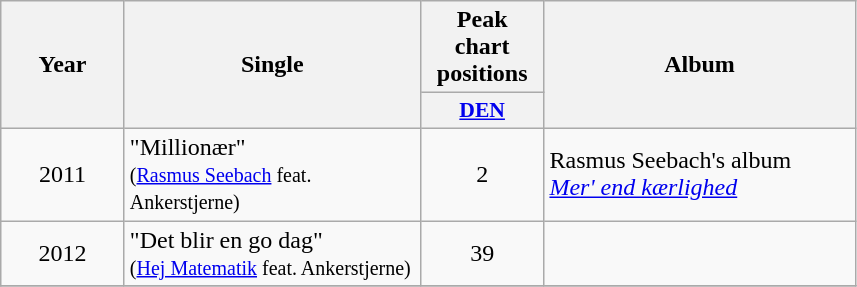<table class="wikitable" style="text-align: center;">
<tr>
<th rowspan="2" width="75">Year</th>
<th rowspan="2" width="190">Single</th>
<th colspan="1" width="75">Peak <br>chart <br>positions</th>
<th width="200" rowspan="2">Album</th>
</tr>
<tr style="font-size:90%;">
<th style="width:4em;"><a href='#'>DEN</a></th>
</tr>
<tr>
<td>2011</td>
<td style="text-align:left;">"Millionær" <br><small>(<a href='#'>Rasmus Seebach</a> feat. Ankerstjerne)</small></td>
<td>2</td>
<td style="text-align:left;">Rasmus Seebach's album <br><em><a href='#'>Mer' end kærlighed</a></em></td>
</tr>
<tr>
<td>2012</td>
<td style="text-align:left;">"Det blir en go dag" <br><small>(<a href='#'>Hej Matematik</a> feat. Ankerstjerne)</small></td>
<td>39</td>
<td></td>
</tr>
<tr>
</tr>
</table>
